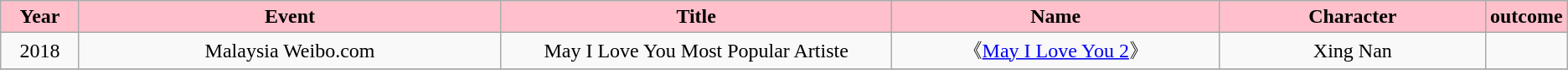<table class="wikitable">
<tr style="background:pink; color:black" align="center">
<td style="width:5%"><strong>Year</strong></td>
<td style="width:27%"><strong>Event</strong></td>
<td style="width:25%"><strong>Title</strong></td>
<td style="width:21%"><strong>Name</strong></td>
<td style="width:17%"><strong>Character</strong></td>
<td style="width: 6%"><strong>outcome</strong></td>
</tr>
<tr align=center>
<td>2018</td>
<td>Malaysia Weibo.com</td>
<td>May I Love You Most Popular Artiste</td>
<td>《<a href='#'>May I Love You 2</a>》</td>
<td>Xing Nan</td>
<td></td>
</tr>
<tr>
</tr>
</table>
